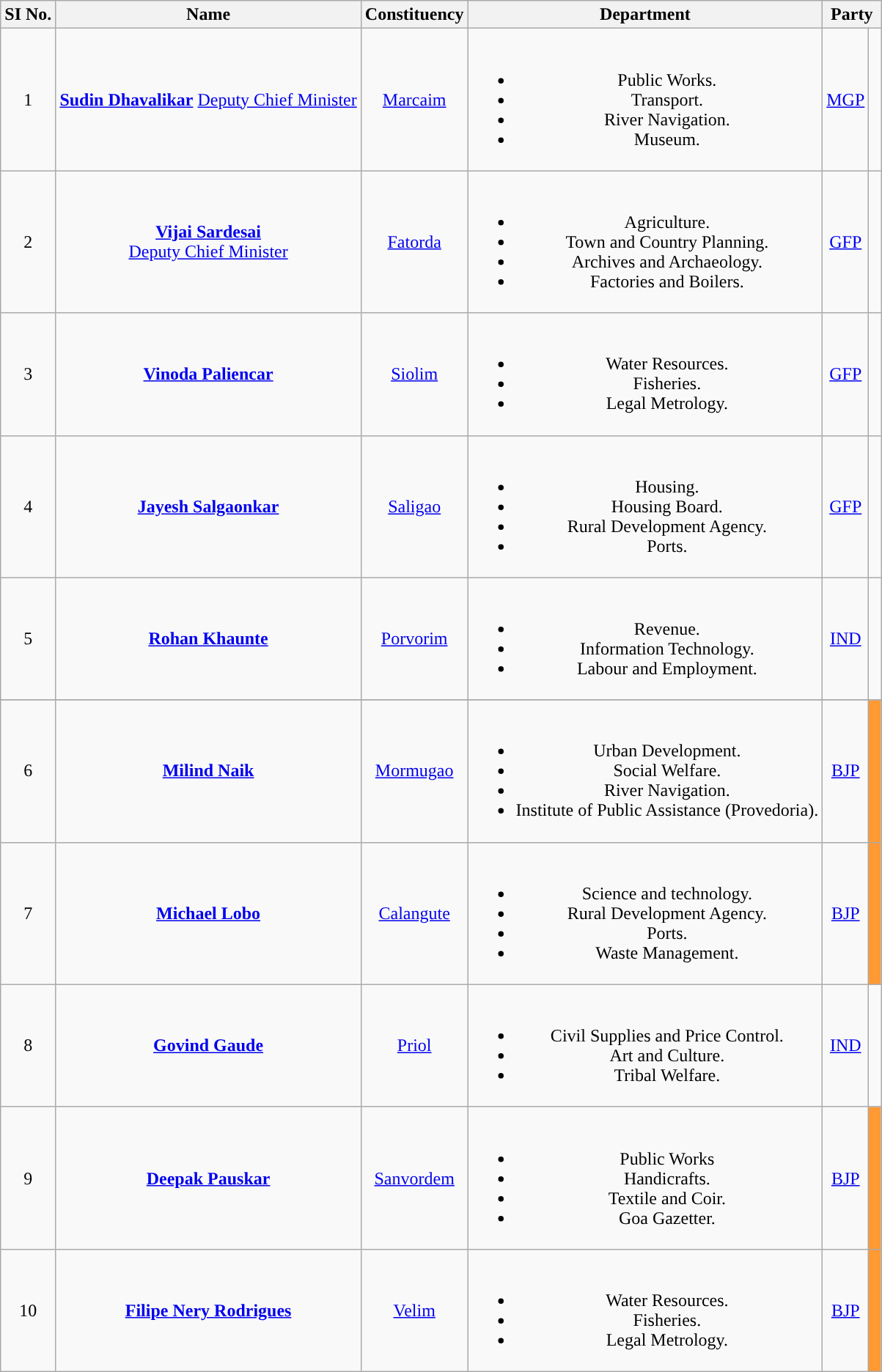<table class="wikitable sortable" style="text-align:center;">
<tr>
<th>SI No.</th>
<th>Name</th>
<th>Constituency</th>
<th>Department</th>
<th colspan="2" scope="col">Party</th>
</tr>
<tr>
<td>1</td>
<td><strong><a href='#'>Sudin Dhavalikar</a></strong> <a href='#'>Deputy Chief Minister</a></td>
<td><a href='#'>Marcaim</a></td>
<td><br><ul><li>Public Works.</li><li>Transport.</li><li>River Navigation.</li><li>Museum.</li></ul></td>
<td><a href='#'>MGP</a></td>
<td width="4px" style="background-color: "></td>
</tr>
<tr>
<td>2</td>
<td><strong><a href='#'>Vijai Sardesai</a></strong><br><a href='#'>Deputy Chief Minister</a></td>
<td><a href='#'>Fatorda</a></td>
<td><br><ul><li>Agriculture.</li><li>Town and Country Planning.</li><li>Archives and Archaeology.</li><li>Factories and Boilers.</li></ul></td>
<td><a href='#'>GFP</a></td>
<td width="4px" style="background-color: "></td>
</tr>
<tr>
<td>3</td>
<td><strong><a href='#'>Vinoda Paliencar</a></strong></td>
<td><a href='#'>Siolim</a></td>
<td><br><ul><li>Water Resources.</li><li>Fisheries.</li><li>Legal Metrology.</li></ul></td>
<td><a href='#'>GFP</a></td>
<td width="4px" style="background-color: "></td>
</tr>
<tr style="text-align:center; height:60px;">
<td>4</td>
<td><strong><a href='#'>Jayesh Salgaonkar</a></strong></td>
<td><a href='#'>Saligao</a></td>
<td><br><ul><li>Housing.</li><li>Housing Board.</li><li>Rural Development Agency.</li><li>Ports.</li></ul></td>
<td><a href='#'>GFP</a></td>
<td width="4px" style="background-color: "></td>
</tr>
<tr>
<td>5</td>
<td><strong><a href='#'>Rohan Khaunte</a></strong></td>
<td><a href='#'>Porvorim</a></td>
<td><br><ul><li>Revenue.</li><li>Information Technology.</li><li>Labour and Employment.</li></ul></td>
<td><a href='#'>IND</a></td>
<td width="4px" style="background-color: "></td>
</tr>
<tr>
</tr>
<tr>
<td>6</td>
<td><strong><a href='#'>Milind Naik</a></strong></td>
<td><a href='#'>Mormugao</a></td>
<td><br><ul><li>Urban Development.</li><li>Social Welfare.</li><li>River Navigation.</li><li>Institute of Public Assistance (Provedoria).</li></ul></td>
<td><a href='#'>BJP</a></td>
<td bgcolor=#FF9933></td>
</tr>
<tr>
<td>7</td>
<td><strong><a href='#'>Michael Lobo</a></strong></td>
<td><a href='#'>Calangute</a></td>
<td><br><ul><li>Science and technology.</li><li>Rural Development Agency.</li><li>Ports.</li><li>Waste Management.</li></ul></td>
<td><a href='#'>BJP</a></td>
<td bgcolor=#FF9933></td>
</tr>
<tr>
<td>8</td>
<td><strong><a href='#'>Govind Gaude</a></strong></td>
<td><a href='#'>Priol</a></td>
<td><br><ul><li>Civil Supplies and Price Control.</li><li>Art and Culture.</li><li>Tribal Welfare.</li></ul></td>
<td><a href='#'>IND</a></td>
<td width="4px" style="background-color: "></td>
</tr>
<tr>
<td>9</td>
<td><strong><a href='#'>Deepak Pauskar</a></strong></td>
<td><a href='#'>Sanvordem</a></td>
<td><br><ul><li>Public Works</li><li>Handicrafts.</li><li>Textile and Coir.</li><li>Goa Gazetter.</li></ul></td>
<td><a href='#'>BJP</a></td>
<td bgcolor=#FF9933></td>
</tr>
<tr>
<td>10</td>
<td><strong><a href='#'>Filipe Nery Rodrigues</a></strong></td>
<td><a href='#'>Velim</a></td>
<td><br><ul><li>Water Resources.</li><li>Fisheries.</li><li>Legal Metrology.</li></ul></td>
<td><a href='#'>BJP</a></td>
<td bgcolor=#FF9933></td>
</tr>
</table>
